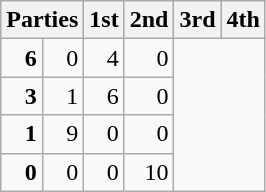<table class="wikitable" style="text-align:right;">
<tr>
<th colspan=2 style="text-align:left;">Parties</th>
<th>1st</th>
<th>2nd</th>
<th>3rd</th>
<th>4th</th>
</tr>
<tr>
<td><strong>6</strong></td>
<td>0</td>
<td>4</td>
<td>0</td>
</tr>
<tr>
<td><strong>3</strong></td>
<td>1</td>
<td>6</td>
<td>0</td>
</tr>
<tr>
<td><strong>1</strong></td>
<td>9</td>
<td>0</td>
<td>0</td>
</tr>
<tr>
<td><strong>0</strong></td>
<td>0</td>
<td>0</td>
<td>10</td>
</tr>
</table>
